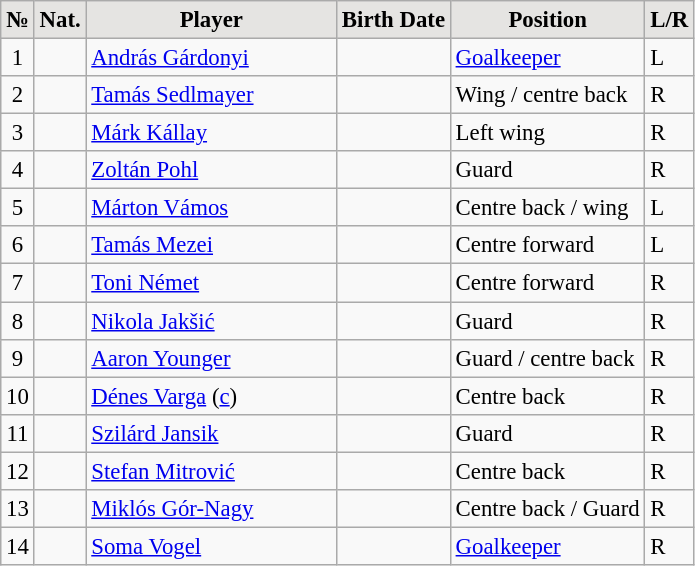<table class=wikitable style="font-size: 95%; border: 1px solid #CFB53B; border-collapse: collapse;">
<tr bgcolor="E5E4E2">
<td align=center><strong>№</strong></td>
<td align=center><strong>Nat.</strong></td>
<td width=160; align=center><strong>Player</strong></td>
<td align=center><strong>Birth Date</strong></td>
<td align=center><strong>Position</strong></td>
<td align=center><strong>L/R</strong></td>
</tr>
<tr>
<td align=center>1</td>
<td align=center></td>
<td><a href='#'>András Gárdonyi</a></td>
<td style="text-align:right;"></td>
<td><a href='#'>Goalkeeper</a></td>
<td>L</td>
</tr>
<tr>
<td align=center>2</td>
<td align=center></td>
<td><a href='#'>Tamás Sedlmayer</a></td>
<td style="text-align:right;"></td>
<td>Wing / centre back</td>
<td>R</td>
</tr>
<tr>
<td align=center>3</td>
<td align=center></td>
<td><a href='#'>Márk Kállay</a></td>
<td style="text-align:right;"></td>
<td>Left wing</td>
<td>R</td>
</tr>
<tr>
<td align=center>4</td>
<td align=center></td>
<td><a href='#'>Zoltán Pohl</a></td>
<td style="text-align:right;"></td>
<td>Guard</td>
<td>R</td>
</tr>
<tr>
<td align=center>5</td>
<td align=center></td>
<td><a href='#'>Márton Vámos</a></td>
<td style="text-align:right;"></td>
<td>Centre back / wing</td>
<td>L</td>
</tr>
<tr>
<td align=center>6</td>
<td align=center></td>
<td><a href='#'>Tamás Mezei</a></td>
<td style="text-align:right;"></td>
<td>Centre forward</td>
<td>L</td>
</tr>
<tr>
<td align=center>7</td>
<td align=center></td>
<td><a href='#'>Toni Német</a></td>
<td style="text-align:right;"></td>
<td>Centre forward</td>
<td>R</td>
</tr>
<tr>
<td align=center>8</td>
<td align=center></td>
<td><a href='#'>Nikola Jakšić</a></td>
<td style="text-align:right;"></td>
<td>Guard</td>
<td>R</td>
</tr>
<tr>
<td align=center>9</td>
<td align=center></td>
<td><a href='#'>Aaron Younger</a></td>
<td style="text-align:right;"></td>
<td>Guard / centre back</td>
<td>R</td>
</tr>
<tr>
<td align=center>10</td>
<td align=center></td>
<td><a href='#'>Dénes Varga</a> (<a href='#'>c</a>)</td>
<td style="text-align:right;"></td>
<td>Centre back</td>
<td>R</td>
</tr>
<tr>
<td align=center>11</td>
<td align=center></td>
<td><a href='#'>Szilárd Jansik</a></td>
<td style="text-align:right;"></td>
<td>Guard</td>
<td>R</td>
</tr>
<tr>
<td align=center>12</td>
<td align=center></td>
<td><a href='#'>Stefan Mitrović</a></td>
<td style="text-align:right;"></td>
<td>Centre back</td>
<td>R</td>
</tr>
<tr>
<td align=center>13</td>
<td align=center></td>
<td><a href='#'>Miklós Gór-Nagy</a></td>
<td style="text-align:right;"></td>
<td>Centre back / Guard</td>
<td>R</td>
</tr>
<tr>
<td align=center>14</td>
<td align=center></td>
<td><a href='#'>Soma Vogel</a></td>
<td style="text-align:right;"></td>
<td><a href='#'>Goalkeeper</a></td>
<td>R</td>
</tr>
</table>
